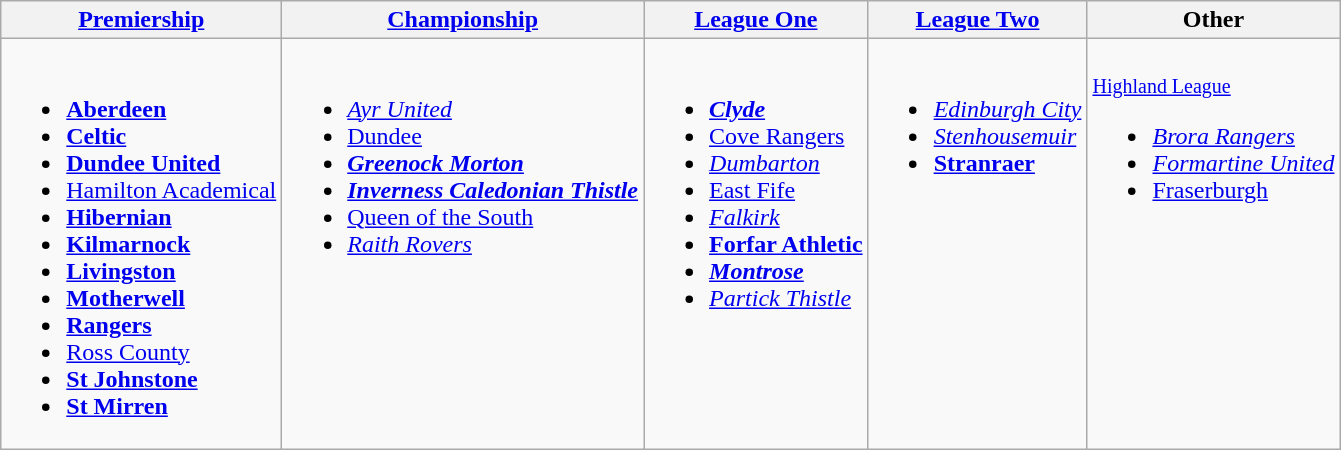<table class="wikitable" style="text-align:left">
<tr>
<th><a href='#'>Premiership</a></th>
<th><a href='#'>Championship</a></th>
<th><a href='#'>League One</a></th>
<th><a href='#'>League Two</a></th>
<th>Other</th>
</tr>
<tr>
<td valign=top><br><ul><li><strong><a href='#'>Aberdeen</a></strong></li><li><strong><a href='#'>Celtic</a></strong></li><li><strong><a href='#'>Dundee United</a></strong></li><li><a href='#'>Hamilton Academical</a></li><li><strong><a href='#'>Hibernian</a></strong></li><li><strong><a href='#'>Kilmarnock</a></strong></li><li><strong><a href='#'>Livingston</a></strong></li><li><strong><a href='#'>Motherwell</a></strong></li><li><strong><a href='#'>Rangers</a></strong></li><li><a href='#'>Ross County</a></li><li><strong><a href='#'>St Johnstone</a></strong></li><li><strong><a href='#'>St Mirren</a></strong></li></ul></td>
<td valign=top><br><ul><li><em><a href='#'>Ayr United</a></em></li><li><a href='#'>Dundee</a></li><li><strong><em><a href='#'>Greenock Morton</a></em></strong></li><li><strong><em><a href='#'>Inverness Caledonian Thistle</a></em></strong></li><li><a href='#'>Queen of the South</a></li><li><em><a href='#'>Raith Rovers</a></em></li></ul></td>
<td valign=top><br><ul><li><strong><em><a href='#'>Clyde</a></em></strong></li><li><a href='#'>Cove Rangers</a></li><li><em><a href='#'>Dumbarton</a></em></li><li><a href='#'>East Fife</a></li><li><em><a href='#'>Falkirk</a></em></li><li><strong><a href='#'>Forfar Athletic</a></strong></li><li><strong><em><a href='#'>Montrose</a></em></strong></li><li><em><a href='#'>Partick Thistle</a></em></li></ul></td>
<td valign=top><br><ul><li><em><a href='#'>Edinburgh City</a></em></li><li><em><a href='#'>Stenhousemuir</a></em></li><li><strong><a href='#'>Stranraer</a></strong></li></ul></td>
<td valign=top><br><small><a href='#'>Highland League</a></small><ul><li><em><a href='#'>Brora Rangers</a></em></li><li><em><a href='#'>Formartine United</a></em></li><li><a href='#'>Fraserburgh</a></li></ul></td>
</tr>
</table>
